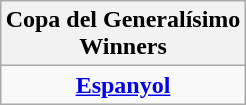<table class="wikitable" style="text-align: center; margin: 0 auto;">
<tr>
<th>Copa del Generalísimo<br>Winners</th>
</tr>
<tr>
<td><strong><a href='#'>Espanyol</a></strong></td>
</tr>
</table>
